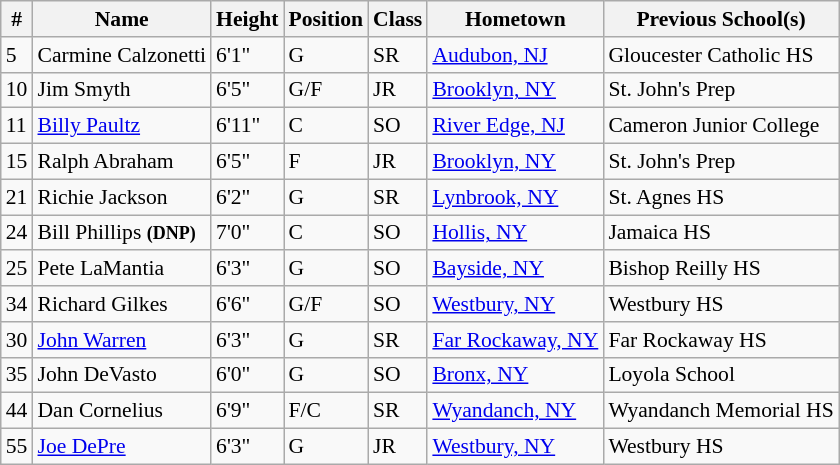<table class="wikitable" style="font-size: 90%">
<tr>
<th>#</th>
<th>Name</th>
<th>Height</th>
<th>Position</th>
<th>Class</th>
<th>Hometown</th>
<th>Previous School(s)</th>
</tr>
<tr>
<td>5</td>
<td>Carmine Calzonetti</td>
<td>6'1"</td>
<td>G</td>
<td>SR</td>
<td><a href='#'>Audubon, NJ</a></td>
<td>Gloucester Catholic HS</td>
</tr>
<tr>
<td>10</td>
<td>Jim Smyth</td>
<td>6'5"</td>
<td>G/F</td>
<td>JR</td>
<td><a href='#'>Brooklyn, NY</a></td>
<td>St. John's Prep</td>
</tr>
<tr>
<td>11</td>
<td><a href='#'>Billy Paultz</a></td>
<td>6'11"</td>
<td>C</td>
<td>SO</td>
<td><a href='#'>River Edge, NJ</a></td>
<td>Cameron Junior College</td>
</tr>
<tr>
<td>15</td>
<td>Ralph Abraham</td>
<td>6'5"</td>
<td>F</td>
<td>JR</td>
<td><a href='#'>Brooklyn, NY</a></td>
<td>St. John's Prep</td>
</tr>
<tr>
<td>21</td>
<td>Richie Jackson</td>
<td>6'2"</td>
<td>G</td>
<td>SR</td>
<td><a href='#'>Lynbrook, NY</a></td>
<td>St. Agnes HS</td>
</tr>
<tr>
<td>24</td>
<td>Bill Phillips <small><strong>(DNP)</strong></small></td>
<td>7'0"</td>
<td>C</td>
<td>SO</td>
<td><a href='#'>Hollis, NY</a></td>
<td>Jamaica HS</td>
</tr>
<tr>
<td>25</td>
<td>Pete LaMantia</td>
<td>6'3"</td>
<td>G</td>
<td>SO</td>
<td><a href='#'>Bayside, NY</a></td>
<td>Bishop Reilly HS</td>
</tr>
<tr>
<td>34</td>
<td>Richard Gilkes</td>
<td>6'6"</td>
<td>G/F</td>
<td>SO</td>
<td><a href='#'>Westbury, NY</a></td>
<td>Westbury HS</td>
</tr>
<tr>
<td>30</td>
<td><a href='#'>John Warren</a></td>
<td>6'3"</td>
<td>G</td>
<td>SR</td>
<td><a href='#'>Far Rockaway, NY</a></td>
<td>Far Rockaway HS</td>
</tr>
<tr>
<td>35</td>
<td>John DeVasto</td>
<td>6'0"</td>
<td>G</td>
<td>SO</td>
<td><a href='#'>Bronx, NY</a></td>
<td>Loyola School</td>
</tr>
<tr>
<td>44</td>
<td>Dan Cornelius</td>
<td>6'9"</td>
<td>F/C</td>
<td>SR</td>
<td><a href='#'>Wyandanch, NY</a></td>
<td>Wyandanch Memorial HS</td>
</tr>
<tr>
<td>55</td>
<td><a href='#'>Joe DePre</a></td>
<td>6'3"</td>
<td>G</td>
<td>JR</td>
<td><a href='#'>Westbury, NY</a></td>
<td>Westbury  HS</td>
</tr>
</table>
